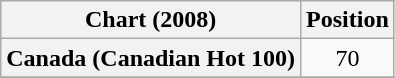<table class="wikitable plainrowheaders" style="text-align:center">
<tr>
<th>Chart (2008)</th>
<th>Position</th>
</tr>
<tr>
<th scope="row">Canada (Canadian Hot 100)</th>
<td>70</td>
</tr>
<tr>
</tr>
</table>
